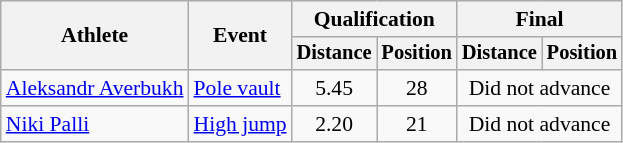<table class=wikitable style="font-size:90%">
<tr>
<th rowspan="2">Athlete</th>
<th rowspan="2">Event</th>
<th colspan="2">Qualification</th>
<th colspan="2">Final</th>
</tr>
<tr style="font-size:95%">
<th>Distance</th>
<th>Position</th>
<th>Distance</th>
<th>Position</th>
</tr>
<tr align=center>
<td align=left><a href='#'>Aleksandr Averbukh</a></td>
<td align=left><a href='#'>Pole vault</a></td>
<td>5.45</td>
<td>28</td>
<td colspan=2>Did not advance</td>
</tr>
<tr align=center>
<td align=left><a href='#'>Niki Palli</a></td>
<td align=left><a href='#'>High jump</a></td>
<td>2.20</td>
<td>21</td>
<td colspan=2>Did not advance</td>
</tr>
</table>
